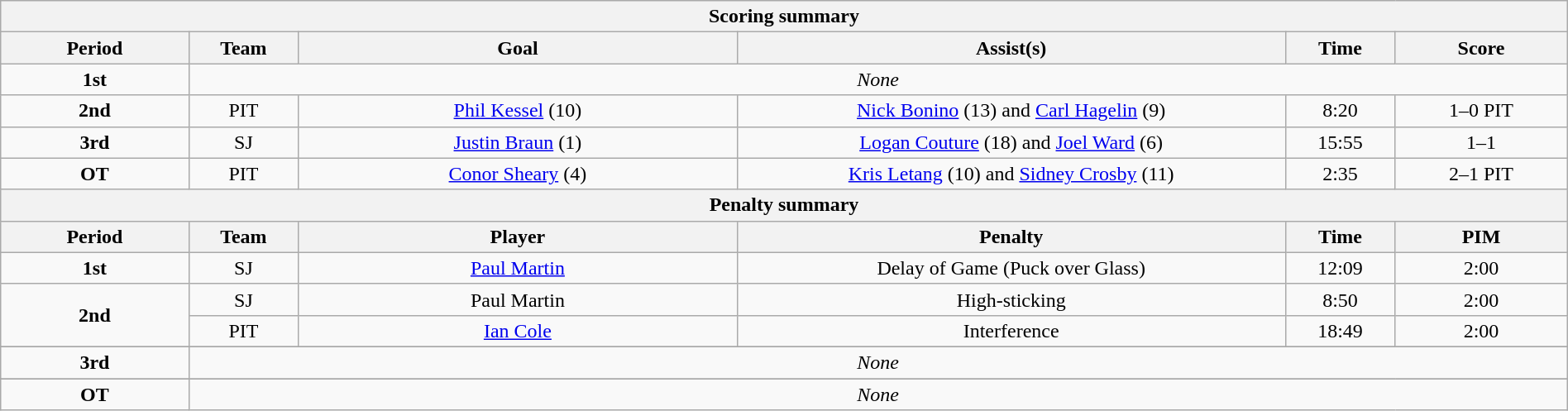<table style="width:100%;" class="wikitable">
<tr>
<th colspan=6>Scoring summary</th>
</tr>
<tr>
<th style="width:12%;">Period</th>
<th style="width:7%;">Team</th>
<th style="width:28%;">Goal</th>
<th style="width:35%;">Assist(s)</th>
<th style="width:7%;">Time</th>
<th style="width:11%;">Score</th>
</tr>
<tr>
<td style="text-align:center;"><strong>1st</strong></td>
<td colspan="5" align=center><em>None</em></td>
</tr>
<tr>
<td style="text-align:center;"><strong>2nd</strong></td>
<td align=center>PIT</td>
<td align=center><a href='#'>Phil Kessel</a> (10)</td>
<td align=center><a href='#'>Nick Bonino</a> (13) and <a href='#'>Carl Hagelin</a> (9)</td>
<td align=center>8:20</td>
<td align=center>1–0 PIT</td>
</tr>
<tr>
<td style="text-align:center;"><strong>3rd</strong></td>
<td align=center>SJ</td>
<td align=center><a href='#'>Justin Braun</a> (1)</td>
<td align=center><a href='#'>Logan Couture</a> (18) and <a href='#'>Joel Ward</a> (6)</td>
<td align=center>15:55</td>
<td align=center>1–1</td>
</tr>
<tr>
<td style="text-align:center;"><strong>OT</strong></td>
<td align=center>PIT</td>
<td align=center><a href='#'>Conor Sheary</a> (4)</td>
<td align=center><a href='#'>Kris Letang</a> (10) and <a href='#'>Sidney Crosby</a> (11)</td>
<td align=center>2:35</td>
<td align=center>2–1 PIT</td>
</tr>
<tr>
<th colspan=6>Penalty summary</th>
</tr>
<tr>
<th style="width:12%;">Period</th>
<th style="width:7%;">Team</th>
<th style="width:28%;">Player</th>
<th style="width:35%;">Penalty</th>
<th style="width:7%;">Time</th>
<th style="width:11%;">PIM</th>
</tr>
<tr>
<td style="text-align:center;"><strong>1st</strong></td>
<td align=center>SJ</td>
<td align=center><a href='#'>Paul Martin</a></td>
<td align=center>Delay of Game (Puck over Glass)</td>
<td align=center>12:09</td>
<td align=center>2:00</td>
</tr>
<tr>
<td style="text-align:center;" rowspan="2"><strong>2nd</strong></td>
<td align=center>SJ</td>
<td align=center>Paul Martin</td>
<td align=center>High-sticking</td>
<td align=center>8:50</td>
<td align=center>2:00</td>
</tr>
<tr>
<td align=center>PIT</td>
<td align=center><a href='#'>Ian Cole</a></td>
<td align=center>Interference</td>
<td align=center>18:49</td>
<td align=center>2:00</td>
</tr>
<tr>
</tr>
<tr style="text-align:center;">
<td><strong>3rd</strong></td>
<td colspan="5"><em>None</em></td>
</tr>
<tr>
</tr>
<tr style="text-align:center;">
<td><strong>OT</strong></td>
<td colspan="5"><em>None</em></td>
</tr>
</table>
